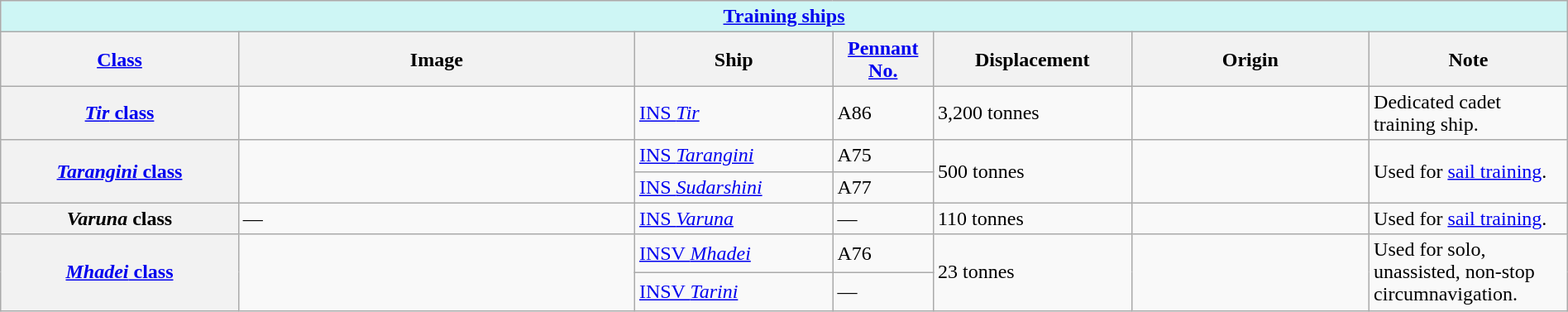<table class="wikitable" style="margin:auto; width:100%;">
<tr>
<th colspan="7" style="align: center; background: #CEF6F5;"><a href='#'>Training ships</a></th>
</tr>
<tr>
<th style="text-align:center; width:12%;"><a href='#'>Class</a></th>
<th style="text-align:center; width:20%;">Image</th>
<th style="text-align:center; width:10%;">Ship</th>
<th style="text-align:center; width:5%;"><a href='#'>Pennant No.</a></th>
<th style="text-align:center; width:10%;">Displacement</th>
<th style="text-align:center; width:12%;">Origin</th>
<th style="text-align:center; width:10%;">Note</th>
</tr>
<tr>
<th rowspan="1"><a href='#'><em>Tir</em> class</a></th>
<td rowspan="1"></td>
<td><a href='#'>INS <em>Tir</em></a></td>
<td>A86</td>
<td rowspan="1">3,200 tonnes</td>
<td rowspan="1"></td>
<td rowspan="1">Dedicated cadet training ship.</td>
</tr>
<tr>
<th rowspan="2"><a href='#'><em>Tarangini</em> class</a></th>
<td rowspan="2"></td>
<td><a href='#'>INS <em>Tarangini</em></a></td>
<td>A75</td>
<td rowspan="2">500 tonnes</td>
<td rowspan="2"></td>
<td rowspan="2">Used for <a href='#'>sail training</a>.</td>
</tr>
<tr>
<td><a href='#'>INS <em>Sudarshini</em></a></td>
<td>A77</td>
</tr>
<tr>
<th rowspan="1"><em>Varuna</em> class</th>
<td rowspan="1">—</td>
<td><a href='#'>INS <em>Varuna</em></a></td>
<td>—</td>
<td rowspan="1">110 tonnes</td>
<td rowspan="1"></td>
<td rowspan="1">Used for <a href='#'>sail training</a>.</td>
</tr>
<tr>
<th rowspan="2"><a href='#'><em>Mhadei</em> class</a></th>
<td rowspan="2"></td>
<td><a href='#'>INSV <em>Mhadei</em></a></td>
<td>A76</td>
<td rowspan="2">23 tonnes</td>
<td rowspan="2"></td>
<td rowspan="2">Used for solo, unassisted, non-stop circumnavigation.</td>
</tr>
<tr>
<td><a href='#'>INSV <em>Tarini</em></a></td>
<td>—</td>
</tr>
</table>
